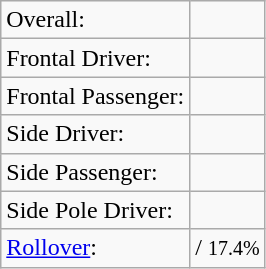<table class="wikitable">
<tr>
<td>Overall:</td>
<td></td>
</tr>
<tr>
<td>Frontal Driver:</td>
<td></td>
</tr>
<tr>
<td>Frontal Passenger:</td>
<td></td>
</tr>
<tr>
<td>Side Driver:</td>
<td></td>
</tr>
<tr>
<td>Side Passenger:</td>
<td></td>
</tr>
<tr>
<td>Side Pole Driver:</td>
<td></td>
</tr>
<tr>
<td><a href='#'>Rollover</a>:</td>
<td> / <small>17.4%</small></td>
</tr>
</table>
